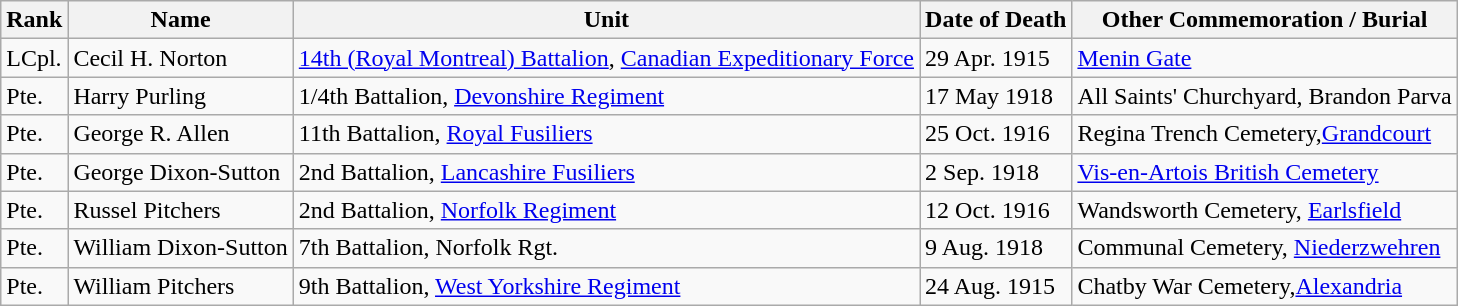<table class="wikitable">
<tr>
<th>Rank</th>
<th>Name</th>
<th>Unit</th>
<th>Date of Death</th>
<th>Other Commemoration / Burial</th>
</tr>
<tr>
<td>LCpl.</td>
<td>Cecil H. Norton</td>
<td><a href='#'>14th (Royal Montreal) Battalion</a>, <a href='#'>Canadian Expeditionary Force</a></td>
<td>29 Apr. 1915</td>
<td><a href='#'>Menin Gate</a></td>
</tr>
<tr>
<td>Pte.</td>
<td>Harry Purling</td>
<td>1/4th Battalion, <a href='#'>Devonshire Regiment</a></td>
<td>17 May 1918</td>
<td>All Saints' Churchyard, Brandon Parva</td>
</tr>
<tr>
<td>Pte.</td>
<td>George R. Allen</td>
<td>11th Battalion, <a href='#'>Royal Fusiliers</a></td>
<td>25 Oct. 1916</td>
<td>Regina Trench Cemetery,<a href='#'>Grandcourt</a></td>
</tr>
<tr>
<td>Pte.</td>
<td>George Dixon-Sutton</td>
<td>2nd Battalion, <a href='#'>Lancashire Fusiliers</a></td>
<td>2 Sep. 1918</td>
<td><a href='#'>Vis-en-Artois British Cemetery</a></td>
</tr>
<tr>
<td>Pte.</td>
<td>Russel Pitchers</td>
<td>2nd Battalion, <a href='#'>Norfolk Regiment</a></td>
<td>12 Oct. 1916</td>
<td>Wandsworth Cemetery, <a href='#'>Earlsfield</a></td>
</tr>
<tr>
<td>Pte.</td>
<td>William Dixon-Sutton</td>
<td>7th Battalion, Norfolk Rgt.</td>
<td>9 Aug. 1918</td>
<td>Communal Cemetery, <a href='#'>Niederzwehren</a></td>
</tr>
<tr>
<td>Pte.</td>
<td>William Pitchers</td>
<td>9th Battalion, <a href='#'>West Yorkshire Regiment</a></td>
<td>24 Aug. 1915</td>
<td>Chatby War Cemetery,<a href='#'>Alexandria</a></td>
</tr>
</table>
